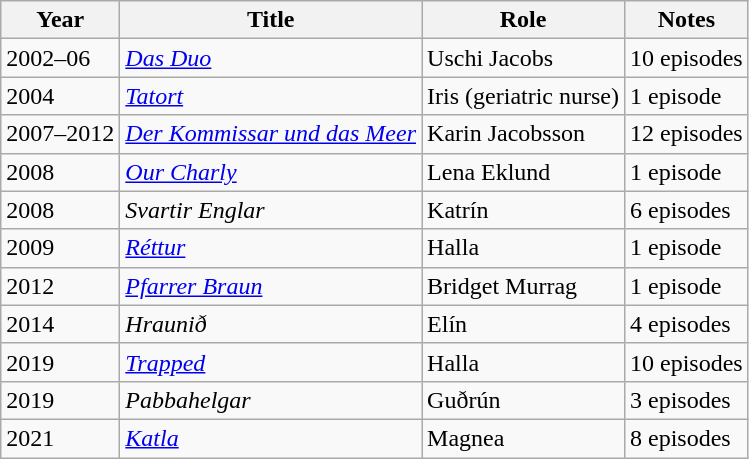<table class="wikitable sortable">
<tr>
<th>Year</th>
<th>Title</th>
<th>Role</th>
<th class="unsortable">Notes</th>
</tr>
<tr>
<td>2002–06</td>
<td><em><a href='#'>Das Duo</a></em></td>
<td>Uschi Jacobs</td>
<td>10 episodes</td>
</tr>
<tr>
<td>2004</td>
<td><em><a href='#'>Tatort</a></em></td>
<td>Iris (geriatric nurse)</td>
<td>1 episode</td>
</tr>
<tr>
<td>2007–2012</td>
<td><em><a href='#'>Der Kommissar und das Meer</a></em></td>
<td>Karin Jacobsson</td>
<td>12 episodes</td>
</tr>
<tr>
<td>2008</td>
<td><em><a href='#'>Our Charly</a></em></td>
<td>Lena Eklund</td>
<td>1 episode</td>
</tr>
<tr>
<td>2008</td>
<td><em>Svartir Englar</em></td>
<td>Katrín</td>
<td>6 episodes</td>
</tr>
<tr>
<td>2009</td>
<td><em><a href='#'>Réttur</a></em></td>
<td>Halla</td>
<td>1 episode</td>
</tr>
<tr>
<td>2012</td>
<td><em><a href='#'>Pfarrer Braun</a></em></td>
<td>Bridget Murrag</td>
<td>1 episode</td>
</tr>
<tr>
<td>2014</td>
<td><em>Hraunið</em></td>
<td>Elín</td>
<td>4 episodes</td>
</tr>
<tr>
<td>2019</td>
<td><em><a href='#'>Trapped</a></em></td>
<td>Halla</td>
<td>10 episodes</td>
</tr>
<tr>
<td>2019</td>
<td><em>Pabbahelgar</em></td>
<td>Guðrún</td>
<td>3 episodes</td>
</tr>
<tr>
<td>2021</td>
<td><em><a href='#'>Katla</a></em></td>
<td>Magnea</td>
<td>8 episodes</td>
</tr>
</table>
